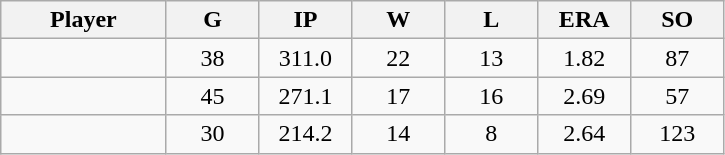<table class="wikitable sortable">
<tr>
<th bgcolor="#DDDDFF" width="16%">Player</th>
<th bgcolor="#DDDDFF" width="9%">G</th>
<th bgcolor="#DDDDFF" width="9%">IP</th>
<th bgcolor="#DDDDFF" width="9%">W</th>
<th bgcolor="#DDDDFF" width="9%">L</th>
<th bgcolor="#DDDDFF" width="9%">ERA</th>
<th bgcolor="#DDDDFF" width="9%">SO</th>
</tr>
<tr align="center">
<td></td>
<td>38</td>
<td>311.0</td>
<td>22</td>
<td>13</td>
<td>1.82</td>
<td>87</td>
</tr>
<tr align="center">
<td></td>
<td>45</td>
<td>271.1</td>
<td>17</td>
<td>16</td>
<td>2.69</td>
<td>57</td>
</tr>
<tr align="center">
<td></td>
<td>30</td>
<td>214.2</td>
<td>14</td>
<td>8</td>
<td>2.64</td>
<td>123</td>
</tr>
</table>
